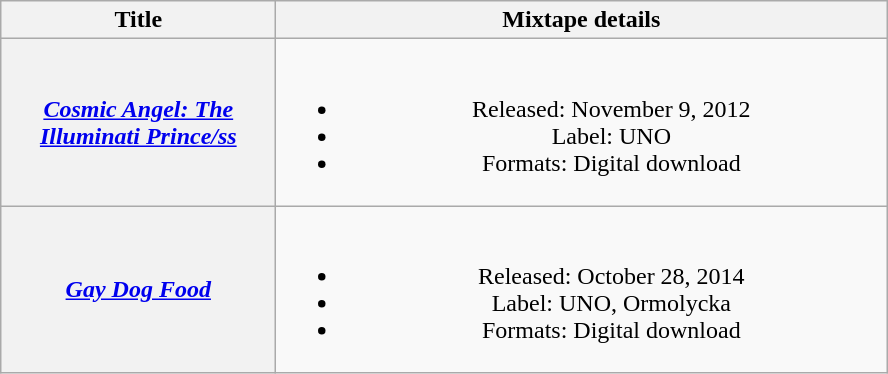<table class="wikitable plainrowheaders" style="text-align:center;">
<tr>
<th scope="col" rowspan="1" style="width:11em;">Title</th>
<th scope="col" rowspan="1" style="width:25em;">Mixtape details</th>
</tr>
<tr>
<th scope="row"><em><a href='#'>Cosmic Angel: The Illuminati Prince/ss</a></em></th>
<td><br><ul><li>Released: November 9, 2012</li><li>Label: UNO</li><li>Formats: Digital download</li></ul></td>
</tr>
<tr>
<th scope="row"><em><a href='#'>Gay Dog Food</a></em></th>
<td><br><ul><li>Released: October 28, 2014</li><li>Label: UNO, Ormolycka</li><li>Formats: Digital download</li></ul></td>
</tr>
</table>
